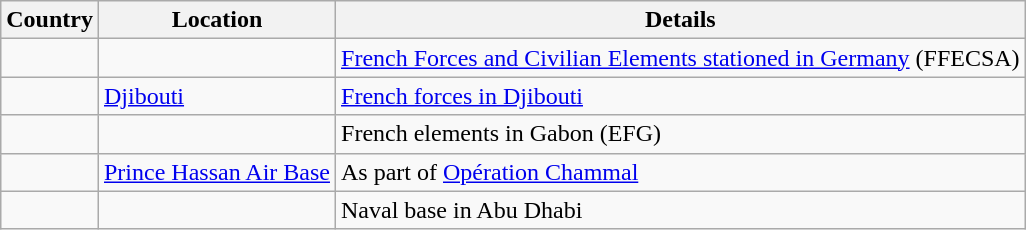<table class="wikitable">
<tr>
<th>Country</th>
<th>Location</th>
<th>Details</th>
</tr>
<tr>
<td></td>
<td></td>
<td><a href='#'>French Forces and Civilian Elements stationed in Germany</a> (FFECSA)</td>
</tr>
<tr>
<td></td>
<td><a href='#'>Djibouti</a></td>
<td><a href='#'>French forces in Djibouti</a></td>
</tr>
<tr>
<td></td>
<td></td>
<td>French elements in Gabon (EFG)</td>
</tr>
<tr>
<td></td>
<td><a href='#'>Prince Hassan Air Base</a></td>
<td>As part of <a href='#'>Opération Chammal</a></td>
</tr>
<tr>
<td></td>
<td></td>
<td>Naval base in Abu Dhabi</td>
</tr>
</table>
